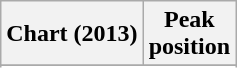<table class="wikitable sortable plainrowheaders">
<tr>
<th scope="col">Chart (2013)</th>
<th scope="col">Peak<br>position</th>
</tr>
<tr>
</tr>
<tr>
</tr>
<tr>
</tr>
</table>
